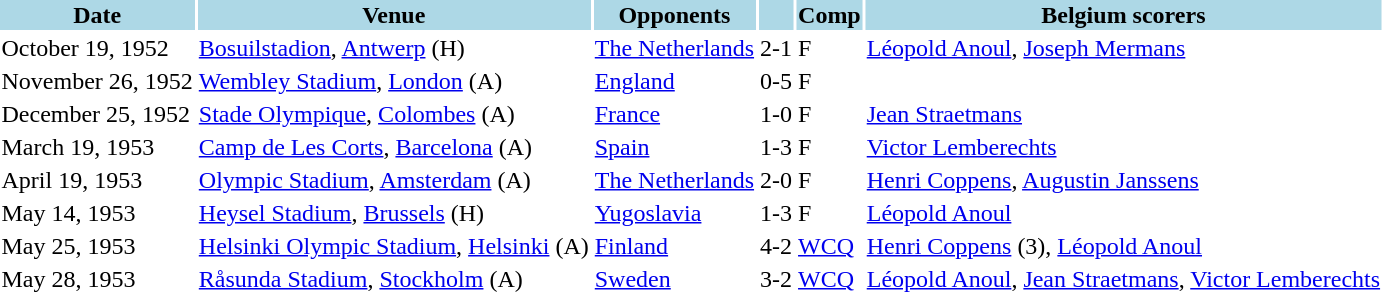<table>
<tr>
<th style="background: lightblue;">Date</th>
<th style="background: lightblue;">Venue</th>
<th style="background: lightblue;">Opponents</th>
<th style="background: lightblue;" align=center></th>
<th style="background: lightblue;" align=center>Comp</th>
<th style="background: lightblue;">Belgium scorers</th>
</tr>
<tr>
<td>October 19, 1952</td>
<td><a href='#'>Bosuilstadion</a>, <a href='#'>Antwerp</a> (H)</td>
<td><a href='#'>The Netherlands</a></td>
<td>2-1</td>
<td>F</td>
<td><a href='#'>Léopold Anoul</a>, <a href='#'>Joseph Mermans</a></td>
</tr>
<tr>
<td>November 26, 1952</td>
<td><a href='#'>Wembley Stadium</a>, <a href='#'>London</a> (A)</td>
<td><a href='#'>England</a></td>
<td>0-5</td>
<td>F</td>
<td></td>
</tr>
<tr>
<td>December 25, 1952</td>
<td><a href='#'>Stade Olympique</a>, <a href='#'>Colombes</a> (A)</td>
<td><a href='#'>France</a></td>
<td>1-0</td>
<td>F</td>
<td><a href='#'>Jean Straetmans</a></td>
</tr>
<tr>
<td>March 19, 1953</td>
<td><a href='#'>Camp de Les Corts</a>, <a href='#'>Barcelona</a> (A)</td>
<td><a href='#'>Spain</a></td>
<td>1-3</td>
<td>F</td>
<td><a href='#'>Victor Lemberechts</a></td>
</tr>
<tr>
<td>April 19, 1953</td>
<td><a href='#'>Olympic Stadium</a>, <a href='#'>Amsterdam</a> (A)</td>
<td><a href='#'>The Netherlands</a></td>
<td>2-0</td>
<td>F</td>
<td><a href='#'>Henri Coppens</a>, <a href='#'>Augustin Janssens</a></td>
</tr>
<tr>
<td>May 14, 1953</td>
<td><a href='#'>Heysel Stadium</a>, <a href='#'>Brussels</a> (H)</td>
<td><a href='#'>Yugoslavia</a></td>
<td>1-3</td>
<td>F</td>
<td><a href='#'>Léopold Anoul</a></td>
</tr>
<tr>
<td>May 25, 1953</td>
<td><a href='#'>Helsinki Olympic Stadium</a>, <a href='#'>Helsinki</a> (A)</td>
<td><a href='#'>Finland</a></td>
<td>4-2</td>
<td><a href='#'>WCQ</a></td>
<td><a href='#'>Henri Coppens</a> (3), <a href='#'>Léopold Anoul</a></td>
</tr>
<tr>
<td>May 28, 1953</td>
<td><a href='#'>Råsunda Stadium</a>, <a href='#'>Stockholm</a> (A)</td>
<td><a href='#'>Sweden</a></td>
<td>3-2</td>
<td><a href='#'>WCQ</a></td>
<td><a href='#'>Léopold Anoul</a>, <a href='#'>Jean Straetmans</a>, <a href='#'>Victor Lemberechts</a></td>
</tr>
</table>
